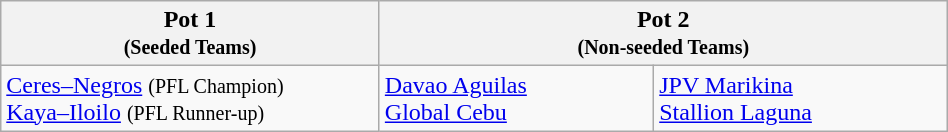<table class="wikitable" style="width:50%;">
<tr>
<th width=20%>Pot 1<br><small>(Seeded Teams)</small></th>
<th width=30% colspan=2>Pot 2<br><small>(Non-seeded Teams)</small></th>
</tr>
<tr>
<td><a href='#'>Ceres–Negros</a> <small>(PFL Champion)</small><br><a href='#'>Kaya–Iloilo</a> <small>(PFL Runner-up)</small></td>
<td><a href='#'>Davao Aguilas</a><br><a href='#'>Global Cebu</a></td>
<td><a href='#'>JPV Marikina</a><br><a href='#'>Stallion Laguna</a></td>
</tr>
</table>
